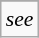<table class="wikitable floatright" style="font-size: 90%;">
<tr>
</tr>
<tr>
<td><em>see </em></td>
</tr>
</table>
